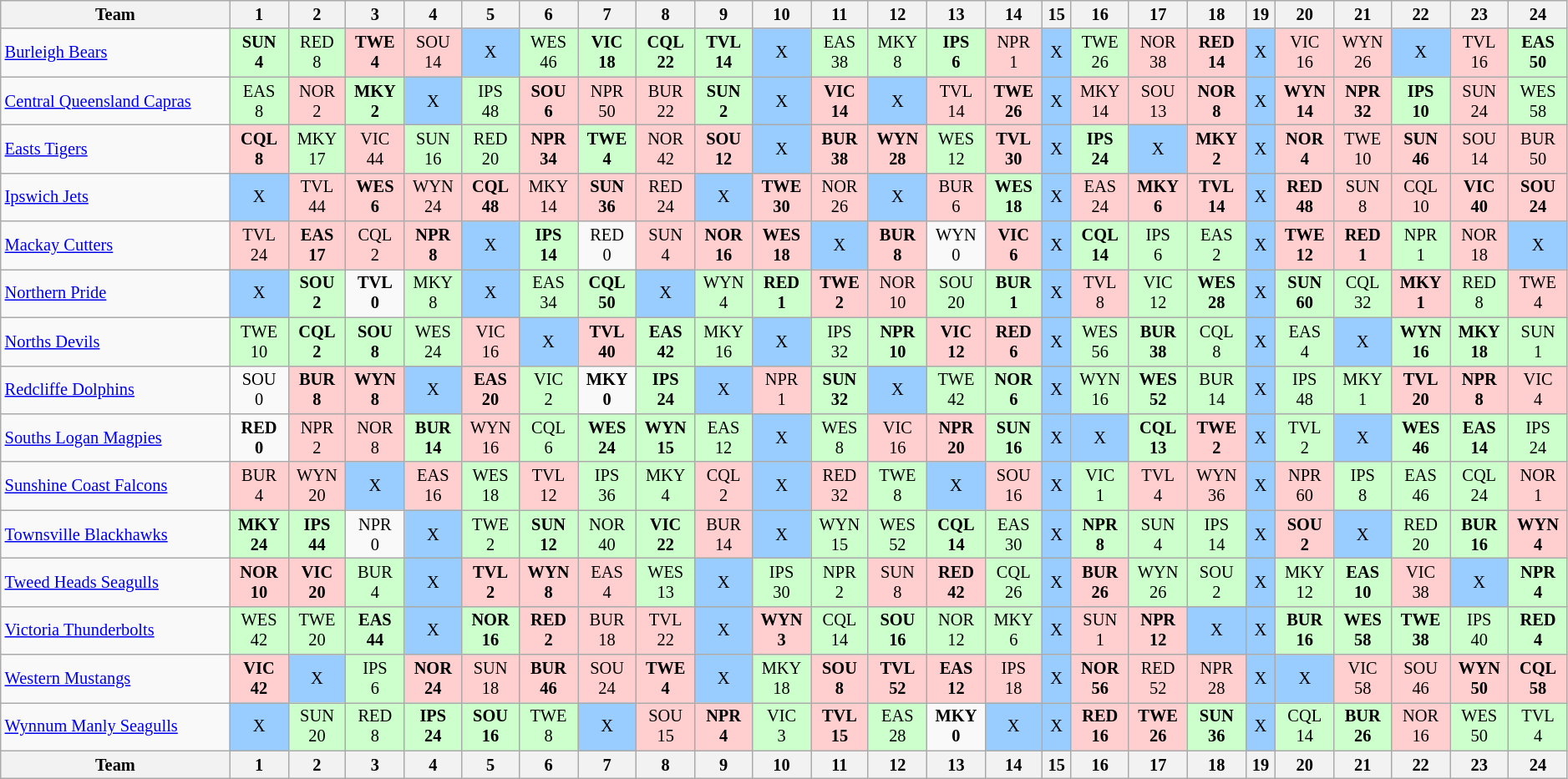<table class="wikitable sortable" style="font-size:85%; text-align:center; width:99%">
<tr valign="top">
<th valign="middle">Team</th>
<th>1</th>
<th>2</th>
<th>3</th>
<th>4</th>
<th>5</th>
<th>6</th>
<th>7</th>
<th>8</th>
<th>9</th>
<th>10</th>
<th>11</th>
<th>12</th>
<th>13</th>
<th>14</th>
<th>15</th>
<th>16</th>
<th>17</th>
<th>18</th>
<th>19</th>
<th>20</th>
<th>21</th>
<th>22</th>
<th>23</th>
<th>24</th>
</tr>
<tr>
<td align="left"><a href='#'>Burleigh Bears</a></td>
<td style="background:#cfc;"><strong>SUN<br>4</strong></td>
<td style="background:#cfc;">RED<br>8</td>
<td style="background:#FFCFCF;"><strong>TWE<br>4</strong></td>
<td style="background:#FFCFCF;">SOU<br>14</td>
<td style="background:#99ccff;">X</td>
<td style="background:#cfc;">WES<br>46</td>
<td style="background:#cfc;"><strong>VIC<br>18</strong></td>
<td style="background:#cfc;"><strong>CQL<br>22</strong></td>
<td style="background:#cfc;"><strong>TVL<br>14</strong></td>
<td style="background:#99ccff;">X</td>
<td style="background:#cfc;">EAS<br>38</td>
<td style="background:#cfc;">MKY<br>8</td>
<td style="background:#cfc;"><strong>IPS<br>6</strong></td>
<td style="background:#FFCFCF;">NPR<br>1</td>
<td style="background:#99ccff;">X</td>
<td style="background:#cfc;">TWE<br>26</td>
<td style="background:#FFCFCF;">NOR<br>38</td>
<td style="background:#FFCFCF;"><strong>RED<br>14</strong></td>
<td style="background:#99ccff;">X</td>
<td style="background:#FFCFCF;">VIC<br>16</td>
<td style="background:#FFCFCF;">WYN<br>26</td>
<td style="background:#99ccff;">X</td>
<td style="background:#FFCFCF;">TVL<br>16</td>
<td style="background:#cfc;"><strong>EAS<br>50</strong></td>
</tr>
<tr>
<td align="left"><a href='#'>Central Queensland Capras</a></td>
<td style="background:#cfc;">EAS<br>8</td>
<td style="background:#FFCFCF;">NOR<br>2</td>
<td style="background:#cfc;"><strong>MKY<br>2</strong></td>
<td style="background:#99ccff;">X</td>
<td style="background:#cfc;">IPS<br>48</td>
<td style="background:#FFCFCF;"><strong>SOU<br>6</strong></td>
<td style="background:#FFCFCF;">NPR<br>50</td>
<td style="background:#FFCFCF;">BUR<br>22</td>
<td style="background:#cfc;"><strong>SUN<br>2</strong></td>
<td style="background:#99ccff;">X</td>
<td style="background:#FFCFCF;"><strong>VIC<br>14</strong></td>
<td style="background:#99ccff;">X</td>
<td style="background:#FFCFCF;">TVL<br>14</td>
<td style="background:#FFCFCF;"><strong>TWE<br>26</strong></td>
<td style="background:#99ccff;">X</td>
<td style="background:#FFCFCF;">MKY<br>14</td>
<td style="background:#FFCFCF;">SOU<br>13</td>
<td style="background:#FFCFCF;"><strong>NOR<br>8</strong></td>
<td style="background:#99ccff;">X</td>
<td style="background:#FFCFCF;"><strong>WYN<br>14</strong></td>
<td style="background:#FFCFCF;"><strong>NPR<br>32</strong></td>
<td style="background:#cfc;"><strong>IPS<br>10</strong></td>
<td style="background:#FFCFCF;">SUN<br>24</td>
<td style="background:#cfc;">WES<br>58</td>
</tr>
<tr>
<td align="left"><a href='#'>Easts Tigers</a></td>
<td style="background:#FFCFCF;"><strong>CQL<br>8</strong></td>
<td style="background:#cfc;">MKY<br>17</td>
<td style="background:#FFCFCF;">VIC<br>44</td>
<td style="background:#cfc;">SUN<br>16</td>
<td style="background:#cfc;">RED<br>20</td>
<td style="background:#FFCFCF;"><strong>NPR<br>34</strong></td>
<td style="background:#cfc;"><strong>TWE<br>4</strong></td>
<td style="background:#FFCFCF;">NOR<br>42</td>
<td style="background:#FFCFCF;"><strong>SOU<br>12</strong></td>
<td style="background:#99ccff;">X</td>
<td style="background:#FFCFCF;"><strong>BUR<br>38</strong></td>
<td style="background:#FFCFCF;"><strong>WYN<br>28</strong></td>
<td style="background:#cfc;">WES<br>12</td>
<td style="background:#FFCFCF;"><strong>TVL<br>30</strong></td>
<td style="background:#99ccff;">X</td>
<td style="background:#cfc;"><strong>IPS<br>24</strong></td>
<td style="background:#99ccff;">X</td>
<td style="background:#FFCFCF;"><strong>MKY<br>2</strong></td>
<td style="background:#99ccff;">X</td>
<td style="background:#FFCFCF;"><strong>NOR<br>4</strong></td>
<td style="background:#FFCFCF;">TWE<br>10</td>
<td style="background:#FFCFCF;"><strong>SUN<br>46</strong></td>
<td style="background:#FFCFCF;">SOU<br>14</td>
<td style="background:#FFCFCF;">BUR<br>50</td>
</tr>
<tr>
<td align="left"><a href='#'>Ipswich Jets</a></td>
<td style="background:#99ccff;">X</td>
<td style="background:#FFCFCF;">TVL<br>44</td>
<td style="background:#FFCFCF;"><strong>WES<br>6</strong></td>
<td style="background:#FFCFCF;">WYN<br>24</td>
<td style="background:#FFCFCF;"><strong>CQL<br>48</strong></td>
<td style="background:#FFCFCF;">MKY<br>14</td>
<td style="background:#FFCFCF;"><strong>SUN<br>36</strong></td>
<td style="background:#FFCFCF;">RED<br>24</td>
<td style="background:#99ccff;">X</td>
<td style="background:#FFCFCF;"><strong>TWE<br>30</strong></td>
<td style="background:#FFCFCF;">NOR<br>26</td>
<td style="background:#99ccff;">X</td>
<td style="background:#FFCFCF;">BUR<br>6</td>
<td style="background:#cfc;"><strong>WES<br>18</strong></td>
<td style="background:#99ccff;">X</td>
<td style="background:#FFCFCF;">EAS<br>24</td>
<td style="background:#FFCFCF;"><strong>MKY<br>6</strong></td>
<td style="background:#FFCFCF;"><strong>TVL<br>14</strong></td>
<td style="background:#99ccff;">X</td>
<td style="background:#FFCFCF;"><strong>RED<br>48</strong></td>
<td style="background:#FFCFCF;">SUN<br>8</td>
<td style="background:#FFCFCF;">CQL<br>10</td>
<td style="background:#FFCFCF;"><strong>VIC<br>40</strong></td>
<td style="background:#FFCFCF;"><strong>SOU<br>24</strong></td>
</tr>
<tr>
<td align="left"><a href='#'>Mackay Cutters</a></td>
<td style="background:#FFCFCF;">TVL<br>24</td>
<td style="background:#FFCFCF;"><strong>EAS<br>17</strong></td>
<td style="background:#FFCFCF;">CQL<br>2</td>
<td style="background:#FFCFCF;"><strong>NPR<br>8</strong></td>
<td style="background:#99ccff;">X</td>
<td style="background:#cfc;"><strong>IPS<br>14</strong></td>
<td style="background: ;">RED<br>0</td>
<td style="background:#FFCFCF;">SUN<br>4</td>
<td style="background:#FFCFCF;"><strong>NOR<br>16</strong></td>
<td style="background:#FFCFCF;"><strong>WES<br>18</strong></td>
<td style="background:#99ccff;">X</td>
<td style="background:#FFCFCF;"><strong>BUR<br>8</strong></td>
<td style="background: ;">WYN<br>0</td>
<td style="background:#FFCFCF;"><strong>VIC<br>6</strong></td>
<td style="background:#99ccff;">X</td>
<td style="background:#cfc;"><strong>CQL<br>14</strong></td>
<td style="background:#cfc;">IPS<br>6</td>
<td style="background:#cfc;">EAS<br>2</td>
<td style="background:#99ccff;">X</td>
<td style="background:#FFCFCF;"><strong>TWE<br>12</strong></td>
<td style="background:#FFCFCF;"><strong>RED<br>1</strong></td>
<td style="background:#cfc;">NPR<br>1</td>
<td style="background:#FFCFCF;">NOR<br>18</td>
<td style="background:#99ccff;">X</td>
</tr>
<tr>
<td align="left"><a href='#'>Northern Pride</a></td>
<td style="background:#99ccff;">X</td>
<td style="background:#cfc;"><strong>SOU<br>2</strong></td>
<td style="background: ;"><strong>TVL<br>0</strong></td>
<td style="background:#cfc;">MKY<br>8</td>
<td style="background:#99ccff;">X</td>
<td style="background:#cfc;">EAS<br>34</td>
<td style="background:#cfc;"><strong>CQL<br>50</strong></td>
<td style="background:#99ccff;">X</td>
<td style="background:#cfc;">WYN<br>4</td>
<td style="background:#cfc;"><strong>RED<br>1</strong></td>
<td style="background:#FFCFCF;"><strong>TWE<br>2</strong></td>
<td style="background:#FFCFCF;">NOR<br>10</td>
<td style="background:#cfc;">SOU<br>20</td>
<td style="background:#cfc;"><strong>BUR<br>1</strong></td>
<td style="background:#99ccff;">X</td>
<td style="background:#FFCFCF;">TVL<br>8</td>
<td style="background:#cfc;">VIC<br>12</td>
<td style="background:#cfc;"><strong>WES<br>28</strong></td>
<td style="background:#99ccff;">X</td>
<td style="background:#cfc;"><strong>SUN<br>60</strong></td>
<td style="background:#cfc;">CQL<br>32</td>
<td style="background:#FFCFCF;"><strong>MKY<br>1</strong></td>
<td style="background:#cfc;">RED<br>8</td>
<td style="background:#FFCFCF;">TWE<br>4</td>
</tr>
<tr>
<td align="left"><a href='#'>Norths Devils</a></td>
<td style="background:#cfc;">TWE<br>10</td>
<td style="background:#cfc;"><strong>CQL<br>2</strong></td>
<td style="background:#cfc;"><strong>SOU<br>8</strong></td>
<td style="background:#cfc;">WES<br>24</td>
<td style="background:#FFCFCF;">VIC<br>16</td>
<td style="background:#99ccff;">X</td>
<td style="background:#FFCFCF;"><strong>TVL<br>40</strong></td>
<td style="background:#cfc;"><strong>EAS<br>42</strong></td>
<td style="background:#cfc;">MKY<br>16</td>
<td style="background:#99ccff;">X</td>
<td style="background:#cfc;">IPS<br>32</td>
<td style="background:#cfc;"><strong>NPR<br>10</strong></td>
<td style="background:#FFCFCF;"><strong>VIC<br>12</strong></td>
<td style="background:#FFCFCF;"><strong>RED<br>6</strong></td>
<td style="background:#99ccff;">X</td>
<td style="background:#cfc;">WES<br>56</td>
<td style="background:#cfc;"><strong>BUR<br>38</strong></td>
<td style="background:#cfc;">CQL<br>8</td>
<td style="background:#99ccff;">X</td>
<td style="background:#cfc;">EAS<br>4</td>
<td style="background:#99ccff;">X</td>
<td style="background:#cfc;"><strong>WYN<br>16</strong></td>
<td style="background:#cfc;"><strong>MKY<br>18</strong></td>
<td style="background:#cfc;">SUN<br>1</td>
</tr>
<tr>
<td align="left"><a href='#'>Redcliffe Dolphins</a></td>
<td style="background: ;">SOU<br>0</td>
<td style="background:#FFCFCF;"><strong>BUR<br>8</strong></td>
<td style="background:#FFCFCF;"><strong>WYN<br>8</strong></td>
<td style="background:#99ccff;">X</td>
<td style="background:#FFCFCF;"><strong>EAS<br>20</strong></td>
<td style="background:#cfc;">VIC<br>2</td>
<td style="background: ;"><strong>MKY<br>0</strong></td>
<td style="background:#cfc;"><strong>IPS<br>24</strong></td>
<td style="background:#99ccff;">X</td>
<td style="background:#FFCFCF;">NPR<br>1</td>
<td style="background:#cfc;"><strong>SUN<br>32</strong></td>
<td style="background:#99ccff;">X</td>
<td style="background:#cfc;">TWE<br>42</td>
<td style="background:#cfc;"><strong>NOR<br>6</strong></td>
<td style="background:#99ccff;">X</td>
<td style="background:#cfc;">WYN<br>16</td>
<td style="background:#cfc;"><strong>WES<br>52</strong></td>
<td style="background:#cfc;">BUR<br>14</td>
<td style="background:#99ccff;">X</td>
<td style="background:#cfc;">IPS<br>48</td>
<td style="background:#cfc;">MKY<br>1</td>
<td style="background:#FFCFCF;"><strong>TVL<br>20</strong></td>
<td style="background:#FFCFCF;"><strong>NPR<br>8</strong></td>
<td style="background:#FFCFCF;">VIC<br>4</td>
</tr>
<tr>
<td align="left"><a href='#'>Souths Logan Magpies</a></td>
<td style="background: ;"><strong>RED<br>0</strong></td>
<td style="background:#FFCFCF;">NPR<br>2</td>
<td style="background:#FFCFCF;">NOR<br>8</td>
<td style="background:#cfc;"><strong>BUR<br>14</strong></td>
<td style="background:#FFCFCF;">WYN<br>16</td>
<td style="background:#cfc;">CQL<br>6</td>
<td style="background:#cfc;"><strong>WES<br>24</strong></td>
<td style="background:#cfc;"><strong>WYN<br>15</strong></td>
<td style="background:#cfc;">EAS<br>12</td>
<td style="background:#99ccff;">X</td>
<td style="background:#cfc;">WES<br>8</td>
<td style="background:#FFCFCF;">VIC<br>16</td>
<td style="background:#FFCFCF;"><strong>NPR<br>20</strong></td>
<td style="background:#cfc;"><strong>SUN<br>16</strong></td>
<td style="background:#99ccff;">X</td>
<td style="background:#99ccff;">X</td>
<td style="background:#cfc;"><strong>CQL<br>13</strong></td>
<td style="background:#FFCFCF;"><strong>TWE<br>2</strong></td>
<td style="background:#99ccff;">X</td>
<td style="background:#cfc;">TVL<br>2</td>
<td style="background:#99ccff;">X</td>
<td style="background:#cfc;"><strong>WES<br>46</strong></td>
<td style="background:#cfc;"><strong>EAS<br>14</strong></td>
<td style="background:#cfc;">IPS<br>24</td>
</tr>
<tr>
<td align="left"><a href='#'>Sunshine Coast Falcons</a></td>
<td style="background:#FFCFCF;">BUR<br>4</td>
<td style="background:#FFCFCF;">WYN<br>20</td>
<td style="background:#99ccff;">X</td>
<td style="background:#FFCFCF;">EAS<br>16</td>
<td style="background:#cfc;">WES<br>18</td>
<td style="background:#FFCFCF;">TVL<br>12</td>
<td style="background:#cfc;">IPS<br>36</td>
<td style="background:#cfc;">MKY<br>4</td>
<td style="background:#FFCFCF;">CQL<br>2</td>
<td style="background:#99ccff;">X</td>
<td style="background:#FFCFCF;">RED<br>32</td>
<td style="background:#cfc;">TWE<br>8</td>
<td style="background:#99ccff;">X</td>
<td style="background:#FFCFCF;">SOU<br>16</td>
<td style="background:#99ccff;">X</td>
<td style="background:#cfc;">VIC<br>1</td>
<td style="background:#FFCFCF;">TVL<br>4</td>
<td style="background:#FFCFCF;">WYN<br>36</td>
<td style="background:#99ccff;">X</td>
<td style="background:#FFCFCF;">NPR<br>60</td>
<td style="background:#cfc;">IPS<br>8</td>
<td style="background:#cfc;">EAS<br>46</td>
<td style="background:#cfc;">CQL<br>24</td>
<td style="background:#FFCFCF;">NOR<br>1</td>
</tr>
<tr>
<td align="left"><a href='#'>Townsville Blackhawks</a></td>
<td style="background:#cfc;"><strong>MKY<br>24</strong></td>
<td style="background:#cfc;"><strong>IPS<br>44</strong></td>
<td style="background: ;">NPR<br>0</td>
<td style="background:#99ccff;">X</td>
<td style="background:#cfc;">TWE<br>2</td>
<td style="background:#cfc;"><strong>SUN<br>12</strong></td>
<td style="background:#cfc;">NOR<br>40</td>
<td style="background:#cfc;"><strong>VIC<br>22</strong></td>
<td style="background:#FFCFCF;">BUR<br>14</td>
<td style="background:#99ccff;">X</td>
<td style="background:#cfc;">WYN<br>15</td>
<td style="background:#cfc;">WES<br>52</td>
<td style="background:#cfc;"><strong>CQL<br>14</strong></td>
<td style="background:#cfc;">EAS<br>30</td>
<td style="background:#99ccff;">X</td>
<td style="background:#cfc;"><strong>NPR<br>8</strong></td>
<td style="background:#cfc;">SUN<br>4</td>
<td style="background:#cfc;">IPS<br>14</td>
<td style="background:#99ccff;">X</td>
<td style="background:#FFCFCF;"><strong>SOU<br>2</strong></td>
<td style="background:#99ccff;">X</td>
<td style="background:#cfc;">RED<br>20</td>
<td style="background:#cfc;"><strong>BUR<br>16</strong></td>
<td style="background:#FFCFCF;"><strong>WYN<br>4</strong></td>
</tr>
<tr>
<td align="left"><a href='#'>Tweed Heads Seagulls</a></td>
<td style="background:#FFCFCF;"><strong>NOR<br>10</strong></td>
<td style="background:#FFCFCF;"><strong>VIC<br>20</strong></td>
<td style="background:#cfc;">BUR<br>4</td>
<td style="background:#99ccff;">X</td>
<td style="background:#FFCFCF;"><strong>TVL<br>2</strong></td>
<td style="background:#FFCFCF;"><strong>WYN<br>8</strong></td>
<td style="background:#FFCFCF;">EAS<br>4</td>
<td style="background:#cfc;">WES<br>13</td>
<td style="background:#99ccff;">X</td>
<td style="background:#cfc;">IPS<br>30</td>
<td style="background:#cfc;">NPR<br>2</td>
<td style="background:#FFCFCF;">SUN<br>8</td>
<td style="background:#FFCFCF;"><strong>RED<br>42</strong></td>
<td style="background:#cfc;">CQL<br>26</td>
<td style="background:#99ccff;">X</td>
<td style="background:#FFCFCF;"><strong>BUR<br>26</strong></td>
<td style="background:#cfc;">WYN<br>26</td>
<td style="background:#cfc;">SOU<br>2</td>
<td style="background:#99ccff;">X</td>
<td style="background:#cfc;">MKY<br>12</td>
<td style="background:#cfc;"><strong>EAS<br>10</strong></td>
<td style="background:#FFCFCF;">VIC<br>38</td>
<td style="background:#99ccff;">X</td>
<td style="background:#cfc;"><strong>NPR<br>4</strong></td>
</tr>
<tr>
<td align="left"><a href='#'>Victoria Thunderbolts</a></td>
<td style="background:#cfc;">WES<br>42</td>
<td style="background:#cfc;">TWE<br>20</td>
<td style="background:#cfc;"><strong>EAS<br>44</strong></td>
<td style="background:#99ccff;">X</td>
<td style="background:#cfc;"><strong>NOR<br>16</strong></td>
<td style="background:#FFCFCF;"><strong>RED<br>2</strong></td>
<td style="background:#FFCFCF;">BUR<br>18</td>
<td style="background:#FFCFCF;">TVL<br>22</td>
<td style="background:#99ccff;">X</td>
<td style="background:#FFCFCF;"><strong>WYN<br>3</strong></td>
<td style="background:#cfc;">CQL<br>14</td>
<td style="background:#cfc;"><strong>SOU<br>16</strong></td>
<td style="background:#cfc;">NOR<br>12</td>
<td style="background:#cfc;">MKY<br>6</td>
<td style="background:#99ccff;">X</td>
<td style="background:#FFCFCF;">SUN<br>1</td>
<td style="background:#FFCFCF;"><strong>NPR<br>12</strong></td>
<td style="background:#99ccff;">X</td>
<td style="background:#99ccff;">X</td>
<td style="background:#cfc;"><strong>BUR<br>16</strong></td>
<td style="background:#cfc;"><strong>WES<br>58</strong></td>
<td style="background:#cfc;"><strong>TWE<br>38</strong></td>
<td style="background:#cfc;">IPS<br>40</td>
<td style="background:#cfc;"><strong>RED<br>4</strong></td>
</tr>
<tr>
<td align="left"><a href='#'>Western Mustangs</a></td>
<td style="background:#FFCFCF;"><strong>VIC<br>42</strong></td>
<td style="background:#99ccff;">X</td>
<td style="background:#cfc;">IPS<br>6</td>
<td style="background:#FFCFCF;"><strong>NOR<br>24</strong></td>
<td style="background:#FFCFCF;">SUN<br>18</td>
<td style="background:#FFCFCF;"><strong>BUR<br>46</strong></td>
<td style="background:#FFCFCF;">SOU<br>24</td>
<td style="background:#FFCFCF;"><strong>TWE<br>4</strong></td>
<td style="background:#99ccff;">X</td>
<td style="background:#cfc;">MKY<br>18</td>
<td style="background:#FFCFCF;"><strong>SOU<br>8</strong></td>
<td style="background:#FFCFCF;"><strong>TVL<br>52</strong></td>
<td style="background:#FFCFCF;"><strong>EAS<br>12</strong></td>
<td style="background:#FFCFCF;">IPS<br>18</td>
<td style="background:#99ccff;">X</td>
<td style="background:#FFCFCF;"><strong>NOR<br>56</strong></td>
<td style="background:#FFCFCF;">RED<br>52</td>
<td style="background:#FFCFCF;">NPR<br>28</td>
<td style="background:#99ccff;">X</td>
<td style="background:#99ccff;">X</td>
<td style="background:#FFCFCF;">VIC<br>58</td>
<td style="background:#FFCFCF;">SOU<br>46</td>
<td style="background:#FFCFCF;"><strong>WYN<br>50</strong></td>
<td style="background:#FFCFCF;"><strong>CQL<br>58</strong></td>
</tr>
<tr>
<td align="left"><a href='#'>Wynnum Manly Seagulls</a></td>
<td style="background:#99ccff;">X</td>
<td style="background:#cfc;">SUN<br>20</td>
<td style="background:#cfc;">RED<br>8</td>
<td style="background:#cfc;"><strong>IPS<br>24</strong></td>
<td style="background:#cfc;"><strong>SOU<br>16</strong></td>
<td style="background:#cfc;">TWE<br>8</td>
<td style="background:#99ccff;">X</td>
<td style="background:#FFCFCF;">SOU<br>15</td>
<td style="background:#FFCFCF;"><strong>NPR<br>4</strong></td>
<td style="background:#cfc;">VIC<br>3</td>
<td style="background:#FFCFCF;"><strong>TVL<br>15</strong></td>
<td style="background:#cfc;">EAS<br>28</td>
<td style="background: ;"><strong>MKY<br>0</strong></td>
<td style="background:#99ccff;">X</td>
<td style="background:#99ccff;">X</td>
<td style="background:#FFCFCF;"><strong>RED<br>16</strong></td>
<td style="background:#FFCFCF;"><strong>TWE<br>26</strong></td>
<td style="background:#cfc;"><strong>SUN<br>36</strong></td>
<td style="background:#99ccff;">X</td>
<td style="background:#cfc;">CQL<br>14</td>
<td style="background:#cfc;"><strong>BUR<br>26</strong></td>
<td style="background:#FFCFCF;">NOR<br>16</td>
<td style="background:#cfc;">WES<br>50</td>
<td style="background:#cfc;">TVL<br>4</td>
</tr>
<tr valign="top">
<th valign="middle">Team</th>
<th>1</th>
<th>2</th>
<th>3</th>
<th>4</th>
<th>5</th>
<th>6</th>
<th>7</th>
<th>8</th>
<th>9</th>
<th>10</th>
<th>11</th>
<th>12</th>
<th>13</th>
<th>14</th>
<th>15</th>
<th>16</th>
<th>17</th>
<th>18</th>
<th>19</th>
<th>20</th>
<th>21</th>
<th>22</th>
<th>23</th>
<th>24</th>
</tr>
</table>
